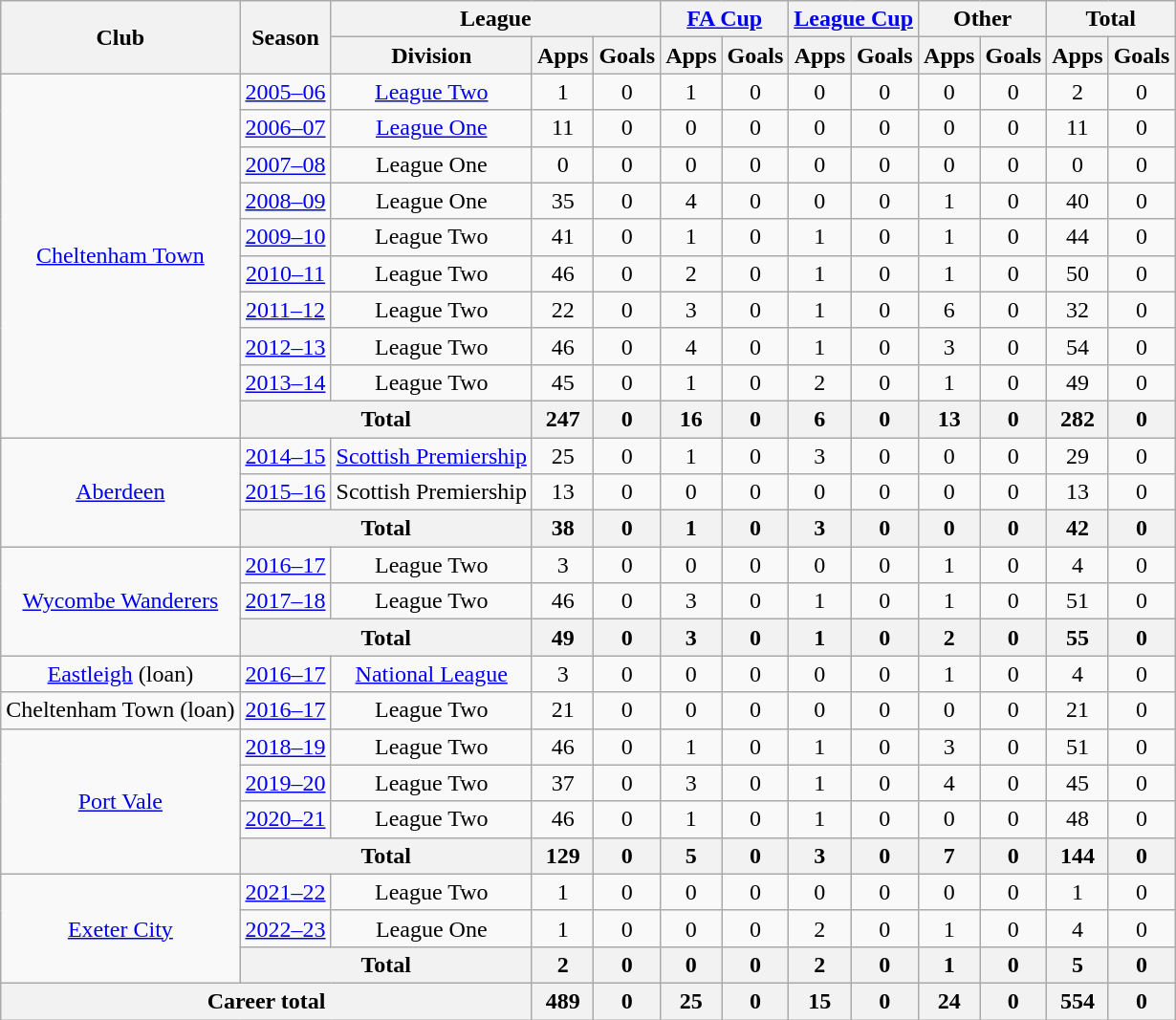<table class="wikitable" style="text-align:center">
<tr>
<th rowspan="2">Club</th>
<th rowspan="2">Season</th>
<th colspan="3">League</th>
<th colspan="2"><a href='#'>FA Cup</a></th>
<th colspan="2"><a href='#'>League Cup</a></th>
<th colspan="2">Other</th>
<th colspan="2">Total</th>
</tr>
<tr>
<th>Division</th>
<th>Apps</th>
<th>Goals</th>
<th>Apps</th>
<th>Goals</th>
<th>Apps</th>
<th>Goals</th>
<th>Apps</th>
<th>Goals</th>
<th>Apps</th>
<th>Goals</th>
</tr>
<tr>
<td rowspan="10"><a href='#'>Cheltenham Town</a></td>
<td><a href='#'>2005–06</a></td>
<td><a href='#'>League Two</a></td>
<td>1</td>
<td>0</td>
<td>1</td>
<td>0</td>
<td>0</td>
<td>0</td>
<td>0</td>
<td>0</td>
<td>2</td>
<td>0</td>
</tr>
<tr>
<td><a href='#'>2006–07</a></td>
<td><a href='#'>League One</a></td>
<td>11</td>
<td>0</td>
<td>0</td>
<td>0</td>
<td>0</td>
<td>0</td>
<td>0</td>
<td>0</td>
<td>11</td>
<td>0</td>
</tr>
<tr>
<td><a href='#'>2007–08</a></td>
<td>League One</td>
<td>0</td>
<td>0</td>
<td>0</td>
<td>0</td>
<td>0</td>
<td>0</td>
<td>0</td>
<td>0</td>
<td>0</td>
<td>0</td>
</tr>
<tr>
<td><a href='#'>2008–09</a></td>
<td>League One</td>
<td>35</td>
<td>0</td>
<td>4</td>
<td>0</td>
<td>0</td>
<td>0</td>
<td>1</td>
<td>0</td>
<td>40</td>
<td>0</td>
</tr>
<tr>
<td><a href='#'>2009–10</a></td>
<td>League Two</td>
<td>41</td>
<td>0</td>
<td>1</td>
<td>0</td>
<td>1</td>
<td>0</td>
<td>1</td>
<td>0</td>
<td>44</td>
<td>0</td>
</tr>
<tr>
<td><a href='#'>2010–11</a></td>
<td>League Two</td>
<td>46</td>
<td>0</td>
<td>2</td>
<td>0</td>
<td>1</td>
<td>0</td>
<td>1</td>
<td>0</td>
<td>50</td>
<td>0</td>
</tr>
<tr>
<td><a href='#'>2011–12</a></td>
<td>League Two</td>
<td>22</td>
<td>0</td>
<td>3</td>
<td>0</td>
<td>1</td>
<td>0</td>
<td>6</td>
<td>0</td>
<td>32</td>
<td>0</td>
</tr>
<tr>
<td><a href='#'>2012–13</a></td>
<td>League Two</td>
<td>46</td>
<td>0</td>
<td>4</td>
<td>0</td>
<td>1</td>
<td>0</td>
<td>3</td>
<td>0</td>
<td>54</td>
<td>0</td>
</tr>
<tr>
<td><a href='#'>2013–14</a></td>
<td>League Two</td>
<td>45</td>
<td>0</td>
<td>1</td>
<td>0</td>
<td>2</td>
<td>0</td>
<td>1</td>
<td>0</td>
<td>49</td>
<td>0</td>
</tr>
<tr>
<th colspan="2">Total</th>
<th>247</th>
<th>0</th>
<th>16</th>
<th>0</th>
<th>6</th>
<th>0</th>
<th>13</th>
<th>0</th>
<th>282</th>
<th>0</th>
</tr>
<tr>
<td rowspan="3"><a href='#'>Aberdeen</a></td>
<td><a href='#'>2014–15</a></td>
<td><a href='#'>Scottish Premiership</a></td>
<td>25</td>
<td>0</td>
<td>1</td>
<td>0</td>
<td>3</td>
<td>0</td>
<td>0</td>
<td>0</td>
<td>29</td>
<td>0</td>
</tr>
<tr>
<td><a href='#'>2015–16</a></td>
<td>Scottish Premiership</td>
<td>13</td>
<td>0</td>
<td>0</td>
<td>0</td>
<td>0</td>
<td>0</td>
<td>0</td>
<td>0</td>
<td>13</td>
<td>0</td>
</tr>
<tr>
<th colspan="2">Total</th>
<th>38</th>
<th>0</th>
<th>1</th>
<th>0</th>
<th>3</th>
<th>0</th>
<th>0</th>
<th>0</th>
<th>42</th>
<th>0</th>
</tr>
<tr>
<td rowspan="3"><a href='#'>Wycombe Wanderers</a></td>
<td><a href='#'>2016–17</a></td>
<td>League Two</td>
<td>3</td>
<td>0</td>
<td>0</td>
<td>0</td>
<td>0</td>
<td>0</td>
<td>1</td>
<td>0</td>
<td>4</td>
<td>0</td>
</tr>
<tr>
<td><a href='#'>2017–18</a></td>
<td>League Two</td>
<td>46</td>
<td>0</td>
<td>3</td>
<td>0</td>
<td>1</td>
<td>0</td>
<td>1</td>
<td>0</td>
<td>51</td>
<td>0</td>
</tr>
<tr>
<th colspan="2">Total</th>
<th>49</th>
<th>0</th>
<th>3</th>
<th>0</th>
<th>1</th>
<th>0</th>
<th>2</th>
<th>0</th>
<th>55</th>
<th>0</th>
</tr>
<tr>
<td><a href='#'>Eastleigh</a> (loan)</td>
<td><a href='#'>2016–17</a></td>
<td><a href='#'>National League</a></td>
<td>3</td>
<td>0</td>
<td>0</td>
<td>0</td>
<td>0</td>
<td>0</td>
<td>1</td>
<td>0</td>
<td>4</td>
<td>0</td>
</tr>
<tr>
<td>Cheltenham Town (loan)</td>
<td><a href='#'>2016–17</a></td>
<td>League Two</td>
<td>21</td>
<td>0</td>
<td>0</td>
<td>0</td>
<td>0</td>
<td>0</td>
<td>0</td>
<td>0</td>
<td>21</td>
<td>0</td>
</tr>
<tr>
<td rowspan="4"><a href='#'>Port Vale</a></td>
<td><a href='#'>2018–19</a></td>
<td>League Two</td>
<td>46</td>
<td>0</td>
<td>1</td>
<td>0</td>
<td>1</td>
<td>0</td>
<td>3</td>
<td>0</td>
<td>51</td>
<td>0</td>
</tr>
<tr>
<td><a href='#'>2019–20</a></td>
<td>League Two</td>
<td>37</td>
<td>0</td>
<td>3</td>
<td>0</td>
<td>1</td>
<td>0</td>
<td>4</td>
<td>0</td>
<td>45</td>
<td>0</td>
</tr>
<tr>
<td><a href='#'>2020–21</a></td>
<td>League Two</td>
<td>46</td>
<td>0</td>
<td>1</td>
<td>0</td>
<td>1</td>
<td>0</td>
<td>0</td>
<td>0</td>
<td>48</td>
<td>0</td>
</tr>
<tr>
<th colspan="2">Total</th>
<th>129</th>
<th>0</th>
<th>5</th>
<th>0</th>
<th>3</th>
<th>0</th>
<th>7</th>
<th>0</th>
<th>144</th>
<th>0</th>
</tr>
<tr>
<td rowspan="3"><a href='#'>Exeter City</a></td>
<td><a href='#'>2021–22</a></td>
<td>League Two</td>
<td>1</td>
<td>0</td>
<td>0</td>
<td>0</td>
<td>0</td>
<td>0</td>
<td>0</td>
<td>0</td>
<td>1</td>
<td>0</td>
</tr>
<tr>
<td><a href='#'>2022–23</a></td>
<td>League One</td>
<td>1</td>
<td>0</td>
<td>0</td>
<td>0</td>
<td>2</td>
<td>0</td>
<td>1</td>
<td>0</td>
<td>4</td>
<td>0</td>
</tr>
<tr>
<th colspan="2">Total</th>
<th>2</th>
<th>0</th>
<th>0</th>
<th>0</th>
<th>2</th>
<th>0</th>
<th>1</th>
<th>0</th>
<th>5</th>
<th>0</th>
</tr>
<tr>
<th colspan="3">Career total</th>
<th>489</th>
<th>0</th>
<th>25</th>
<th>0</th>
<th>15</th>
<th>0</th>
<th>24</th>
<th>0</th>
<th>554</th>
<th>0</th>
</tr>
</table>
